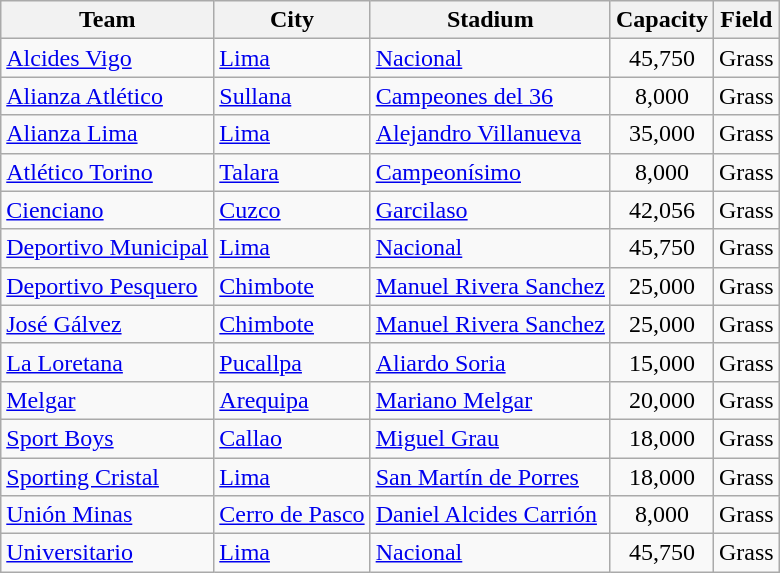<table class="wikitable sortable">
<tr>
<th>Team</th>
<th>City</th>
<th>Stadium</th>
<th>Capacity</th>
<th>Field</th>
</tr>
<tr>
<td><a href='#'>Alcides Vigo</a></td>
<td><a href='#'>Lima</a></td>
<td><a href='#'>Nacional</a></td>
<td align="center">45,750</td>
<td>Grass</td>
</tr>
<tr>
<td><a href='#'>Alianza Atlético</a></td>
<td><a href='#'>Sullana</a></td>
<td><a href='#'>Campeones del 36</a></td>
<td align="center">8,000</td>
<td>Grass</td>
</tr>
<tr>
<td><a href='#'>Alianza Lima</a></td>
<td><a href='#'>Lima</a></td>
<td><a href='#'>Alejandro Villanueva</a></td>
<td align="center">35,000</td>
<td>Grass</td>
</tr>
<tr>
<td><a href='#'>Atlético Torino</a></td>
<td><a href='#'>Talara</a></td>
<td><a href='#'>Campeonísimo</a></td>
<td align="center">8,000</td>
<td>Grass</td>
</tr>
<tr>
<td><a href='#'>Cienciano</a></td>
<td><a href='#'>Cuzco</a></td>
<td><a href='#'>Garcilaso</a></td>
<td align="center">42,056</td>
<td>Grass</td>
</tr>
<tr>
<td><a href='#'>Deportivo Municipal</a></td>
<td><a href='#'>Lima</a></td>
<td><a href='#'>Nacional</a></td>
<td align="center">45,750</td>
<td>Grass</td>
</tr>
<tr>
<td><a href='#'>Deportivo Pesquero</a></td>
<td><a href='#'>Chimbote</a></td>
<td><a href='#'>Manuel Rivera Sanchez</a></td>
<td align="center">25,000</td>
<td>Grass</td>
</tr>
<tr>
<td><a href='#'>José Gálvez</a></td>
<td><a href='#'>Chimbote</a></td>
<td><a href='#'>Manuel Rivera Sanchez</a></td>
<td align="center">25,000</td>
<td>Grass</td>
</tr>
<tr>
<td><a href='#'>La Loretana</a></td>
<td><a href='#'>Pucallpa</a></td>
<td><a href='#'>Aliardo Soria</a></td>
<td align="center">15,000</td>
<td>Grass</td>
</tr>
<tr>
<td><a href='#'>Melgar</a></td>
<td><a href='#'>Arequipa</a></td>
<td><a href='#'>Mariano Melgar</a></td>
<td align="center">20,000</td>
<td>Grass</td>
</tr>
<tr>
<td><a href='#'>Sport Boys</a></td>
<td><a href='#'>Callao</a></td>
<td><a href='#'>Miguel Grau</a></td>
<td align="center">18,000</td>
<td>Grass</td>
</tr>
<tr>
<td><a href='#'>Sporting Cristal</a></td>
<td><a href='#'>Lima</a></td>
<td><a href='#'>San Martín de Porres</a></td>
<td align="center">18,000</td>
<td>Grass</td>
</tr>
<tr>
<td><a href='#'>Unión Minas</a></td>
<td><a href='#'>Cerro de Pasco</a></td>
<td><a href='#'>Daniel Alcides Carrión</a></td>
<td align="center">8,000</td>
<td>Grass</td>
</tr>
<tr>
<td><a href='#'>Universitario</a></td>
<td><a href='#'>Lima</a></td>
<td><a href='#'>Nacional</a></td>
<td align="center">45,750</td>
<td>Grass</td>
</tr>
</table>
